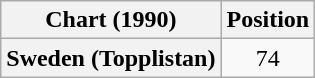<table class="wikitable plainrowheaders" style="text-align:center">
<tr>
<th>Chart (1990)</th>
<th>Position</th>
</tr>
<tr>
<th scope="row">Sweden (Topplistan)</th>
<td>74</td>
</tr>
</table>
